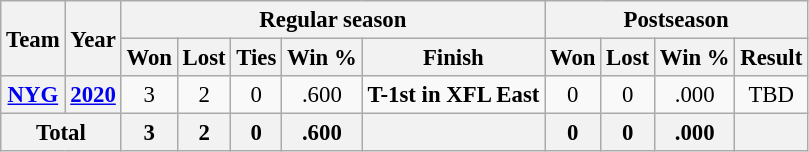<table class="wikitable" style="font-size: 95%; text-align:center;">
<tr>
<th rowspan="2">Team</th>
<th rowspan="2">Year</th>
<th colspan="5">Regular season</th>
<th colspan="4">Postseason</th>
</tr>
<tr>
<th>Won</th>
<th>Lost</th>
<th>Ties</th>
<th>Win %</th>
<th>Finish</th>
<th>Won</th>
<th>Lost</th>
<th>Win %</th>
<th>Result</th>
</tr>
<tr>
<th><a href='#'>NYG</a></th>
<th><a href='#'>2020</a></th>
<td>3</td>
<td>2</td>
<td>0</td>
<td>.600</td>
<td><strong>T-1st in XFL East</strong></td>
<td>0</td>
<td>0</td>
<td>.000</td>
<td>TBD</td>
</tr>
<tr>
<th colspan="2">Total</th>
<th>3</th>
<th>2</th>
<th>0</th>
<th>.600</th>
<th></th>
<th>0</th>
<th>0</th>
<th>.000</th>
<th></th>
</tr>
</table>
